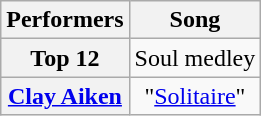<table class="wikitable unsortable" style="text-align:center;">
<tr>
<th scope="col">Performers</th>
<th scope="col">Song</th>
</tr>
<tr>
<th scope="row">Top 12</th>
<td>Soul medley</td>
</tr>
<tr>
<th scope="row"><a href='#'>Clay Aiken</a></th>
<td>"<a href='#'>Solitaire</a>"</td>
</tr>
</table>
